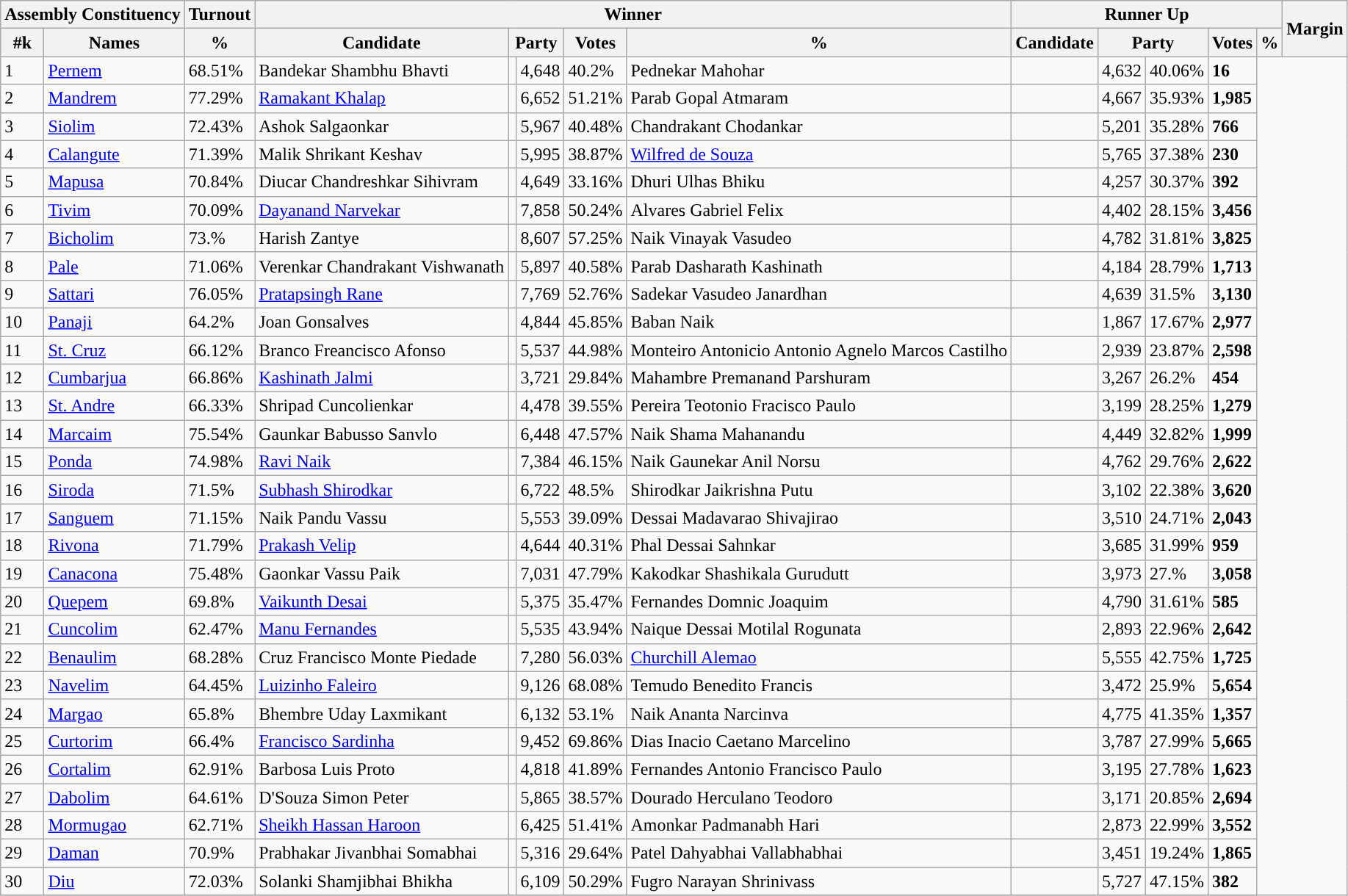<table class="wikitable sortable">
<tr>
<th colspan="2">Assembly Constituency</th>
<th>Turnout</th>
<th colspan="5">Winner</th>
<th colspan="5">Runner Up</th>
<th rowspan="2" data-sort-type=number>Margin</th>
</tr>
<tr>
<th>#k</th>
<th>Names</th>
<th>%</th>
<th>Candidate</th>
<th colspan="2">Party</th>
<th data-sort-type=number>Votes</th>
<th>%</th>
<th>Candidate</th>
<th colspan="2">Party</th>
<th data-sort-type=number>Votes</th>
<th>%</th>
</tr>
<tr>
<td>1</td>
<td><a href='#'>Pernem</a></td>
<td>68.51%</td>
<td>Bandekar Shambhu Bhavti</td>
<td></td>
<td>4,648</td>
<td>40.2%</td>
<td>Pednekar Mahohar</td>
<td></td>
<td>4,632</td>
<td>40.06%</td>
<td style="background:"><span><strong>16</strong></span></td>
</tr>
<tr>
<td>2</td>
<td><a href='#'>Mandrem</a></td>
<td>77.29%</td>
<td><a href='#'>Ramakant Khalap</a></td>
<td></td>
<td>6,652</td>
<td>51.21%</td>
<td>Parab Gopal Atmaram</td>
<td></td>
<td>4,667</td>
<td>35.93%</td>
<td style="background:"><span><strong>1,985</strong></span></td>
</tr>
<tr>
<td>3</td>
<td><a href='#'>Siolim</a></td>
<td>72.43%</td>
<td>Ashok Salgaonkar</td>
<td></td>
<td>5,967</td>
<td>40.48%</td>
<td>Chandrakant Chodankar</td>
<td></td>
<td>5,201</td>
<td>35.28%</td>
<td style="background:"><span><strong>766</strong></span></td>
</tr>
<tr>
<td>4</td>
<td><a href='#'>Calangute</a></td>
<td>71.39%</td>
<td>Malik Shrikant Keshav</td>
<td></td>
<td>5,995</td>
<td>38.87%</td>
<td><a href='#'>Wilfred de Souza</a></td>
<td></td>
<td>5,765</td>
<td>37.38%</td>
<td style="background:"><span><strong>230</strong></span></td>
</tr>
<tr>
<td>5</td>
<td><a href='#'>Mapusa</a></td>
<td>70.84%</td>
<td>Diucar Chandreshkar Sihivram</td>
<td></td>
<td>4,649</td>
<td>33.16%</td>
<td>Dhuri Ulhas Bhiku</td>
<td></td>
<td>4,257</td>
<td>30.37%</td>
<td style="background:"><span><strong>392</strong></span></td>
</tr>
<tr>
<td>6</td>
<td><a href='#'>Tivim</a></td>
<td>70.09%</td>
<td><a href='#'>Dayanand Narvekar</a></td>
<td></td>
<td>7,858</td>
<td>50.24%</td>
<td>Alvares Gabriel Felix</td>
<td></td>
<td>4,402</td>
<td>28.15%</td>
<td style="background:"><span><strong>3,456</strong></span></td>
</tr>
<tr>
<td>7</td>
<td><a href='#'>Bicholim</a></td>
<td>73.%</td>
<td>Harish Zantye</td>
<td></td>
<td>8,607</td>
<td>57.25%</td>
<td>Naik Vinayak Vasudeo</td>
<td></td>
<td>4,782</td>
<td>31.81%</td>
<td style="background:"><span><strong>3,825</strong></span></td>
</tr>
<tr>
<td>8</td>
<td><a href='#'>Pale</a></td>
<td>71.06%</td>
<td>Verenkar Chandrakant Vishwanath</td>
<td></td>
<td>5,897</td>
<td>40.58%</td>
<td>Parab Dasharath Kashinath</td>
<td></td>
<td>4,184</td>
<td>28.79%</td>
<td style="background:"><span><strong>1,713</strong></span></td>
</tr>
<tr>
<td>9</td>
<td><a href='#'>Sattari</a></td>
<td>76.05%</td>
<td><a href='#'>Pratapsingh Rane</a></td>
<td></td>
<td>7,769</td>
<td>52.76%</td>
<td>Sadekar Vasudeo Janardhan</td>
<td></td>
<td>4,639</td>
<td>31.5%</td>
<td style="background:"><span><strong>3,130</strong></span></td>
</tr>
<tr>
<td>10</td>
<td><a href='#'>Panaji</a></td>
<td>64.2%</td>
<td>Joan Gonsalves</td>
<td></td>
<td>4,844</td>
<td>45.85%</td>
<td>Baban Naik</td>
<td></td>
<td>1,867</td>
<td>17.67%</td>
<td style="background:"><span><strong>2,977</strong></span></td>
</tr>
<tr>
<td>11</td>
<td><a href='#'>St. Cruz</a></td>
<td>66.12%</td>
<td>Branco Freancisco Afonso</td>
<td></td>
<td>5,537</td>
<td>44.98%</td>
<td>Monteiro Antonicio Antonio Agnelo Marcos Castilho</td>
<td></td>
<td>2,939</td>
<td>23.87%</td>
<td style="background:"><span><strong>2,598</strong></span></td>
</tr>
<tr>
<td>12</td>
<td><a href='#'>Cumbarjua</a></td>
<td>66.86%</td>
<td><a href='#'>Kashinath Jalmi</a></td>
<td></td>
<td>3,721</td>
<td>29.84%</td>
<td>Mahambre Premanand Parshuram</td>
<td></td>
<td>3,267</td>
<td>26.2%</td>
<td style="background:"><span><strong>454</strong></span></td>
</tr>
<tr>
<td>13</td>
<td><a href='#'>St. Andre</a></td>
<td>66.33%</td>
<td>Shripad Cuncolienkar</td>
<td></td>
<td>4,478</td>
<td>39.55%</td>
<td>Pereira Teotonio Fracisco Paulo</td>
<td></td>
<td>3,199</td>
<td>28.25%</td>
<td style="background:"><span><strong>1,279</strong></span></td>
</tr>
<tr>
<td>14</td>
<td><a href='#'>Marcaim</a></td>
<td>75.54%</td>
<td>Gaunkar Babusso Sanvlo</td>
<td></td>
<td>6,448</td>
<td>47.57%</td>
<td>Naik Shama Mahanandu</td>
<td></td>
<td>4,449</td>
<td>32.82%</td>
<td style="background:"><span><strong>1,999</strong></span></td>
</tr>
<tr>
<td>15</td>
<td><a href='#'>Ponda</a></td>
<td>74.98%</td>
<td><a href='#'>Ravi Naik</a></td>
<td></td>
<td>7,384</td>
<td>46.15%</td>
<td>Naik Gaunekar Anil Norsu</td>
<td></td>
<td>4,762</td>
<td>29.76%</td>
<td style="background:"><span><strong>2,622</strong></span></td>
</tr>
<tr>
<td>16</td>
<td><a href='#'>Siroda</a></td>
<td>71.5%</td>
<td><a href='#'>Subhash Shirodkar</a></td>
<td></td>
<td>6,722</td>
<td>48.5%</td>
<td>Shirodkar Jaikrishna Putu</td>
<td></td>
<td>3,102</td>
<td>22.38%</td>
<td style="background:"><span><strong>3,620</strong></span></td>
</tr>
<tr>
<td>17</td>
<td><a href='#'>Sanguem</a></td>
<td>71.15%</td>
<td>Naik Pandu Vassu</td>
<td></td>
<td>5,553</td>
<td>39.09%</td>
<td>Dessai Madavarao Shivajirao</td>
<td></td>
<td>3,510</td>
<td>24.71%</td>
<td style="background:"><span><strong>2,043</strong></span></td>
</tr>
<tr>
<td>18</td>
<td><a href='#'>Rivona</a></td>
<td>71.79%</td>
<td><a href='#'>Prakash Velip</a></td>
<td></td>
<td>4,644</td>
<td>40.31%</td>
<td>Phal Dessai Sahnkar</td>
<td></td>
<td>3,685</td>
<td>31.99%</td>
<td style="background:"><span><strong>959</strong></span></td>
</tr>
<tr>
<td>19</td>
<td><a href='#'>Canacona</a></td>
<td>75.48%</td>
<td>Gaonkar Vassu Paik</td>
<td></td>
<td>7,031</td>
<td>47.79%</td>
<td>Kakodkar Shashikala Gurudutt</td>
<td></td>
<td>3,973</td>
<td>27.%</td>
<td style="background:"><span><strong>3,058</strong></span></td>
</tr>
<tr>
<td>20</td>
<td><a href='#'>Quepem</a></td>
<td>69.8%</td>
<td><a href='#'>Vaikunth Desai</a></td>
<td></td>
<td>5,375</td>
<td>35.47%</td>
<td>Fernandes Domnic Joaquim</td>
<td></td>
<td>4,790</td>
<td>31.61%</td>
<td style="background:"><span><strong>585</strong></span></td>
</tr>
<tr>
<td>21</td>
<td><a href='#'>Cuncolim</a></td>
<td>62.47%</td>
<td><a href='#'>Manu Fernandes</a></td>
<td></td>
<td>5,535</td>
<td>43.94%</td>
<td>Naique Dessai Motilal Rogunata</td>
<td></td>
<td>2,893</td>
<td>22.96%</td>
<td style="background:"><span><strong>2,642</strong></span></td>
</tr>
<tr>
<td>22</td>
<td><a href='#'>Benaulim</a></td>
<td>68.28%</td>
<td>Cruz Francisco Monte Piedade</td>
<td></td>
<td>7,280</td>
<td>56.03%</td>
<td><a href='#'>Churchill Alemao</a></td>
<td></td>
<td>5,555</td>
<td>42.75%</td>
<td style="background:"><span><strong>1,725</strong></span></td>
</tr>
<tr>
<td>23</td>
<td><a href='#'>Navelim</a></td>
<td>64.45%</td>
<td><a href='#'>Luizinho Faleiro</a></td>
<td></td>
<td>9,126</td>
<td>68.08%</td>
<td>Temudo Benedito Francis</td>
<td></td>
<td>3,472</td>
<td>25.9%</td>
<td style="background:"><span><strong>5,654</strong></span></td>
</tr>
<tr>
<td>24</td>
<td><a href='#'>Margao</a></td>
<td>65.8%</td>
<td>Bhembre Uday Laxmikant</td>
<td></td>
<td>6,132</td>
<td>53.1%</td>
<td>Naik Ananta Narcinva</td>
<td></td>
<td>4,775</td>
<td>41.35%</td>
<td style="background:"><span><strong>1,357</strong></span></td>
</tr>
<tr>
<td>25</td>
<td><a href='#'>Curtorim</a></td>
<td>66.4%</td>
<td><a href='#'>Francisco Sardinha</a></td>
<td></td>
<td>9,452</td>
<td>69.86%</td>
<td>Dias Inacio Caetano Marcelino</td>
<td></td>
<td>3,787</td>
<td>27.99%</td>
<td style="background:"><span><strong>5,665</strong></span></td>
</tr>
<tr>
<td>26</td>
<td><a href='#'>Cortalim</a></td>
<td>62.91%</td>
<td>Barbosa Luis Proto</td>
<td></td>
<td>4,818</td>
<td>41.89%</td>
<td>Fernandes Antonio Francisco Paulo</td>
<td></td>
<td>3,195</td>
<td>27.78%</td>
<td style="background:"><span><strong>1,623</strong></span></td>
</tr>
<tr>
<td>27</td>
<td><a href='#'>Dabolim</a></td>
<td>64.61%</td>
<td>D'Souza Simon Peter</td>
<td></td>
<td>5,865</td>
<td>38.57%</td>
<td>Dourado Herculano Teodoro</td>
<td></td>
<td>3,171</td>
<td>20.85%</td>
<td style="background:"><span><strong>2,694</strong></span></td>
</tr>
<tr>
<td>28</td>
<td><a href='#'>Mormugao</a></td>
<td>62.71%</td>
<td><a href='#'>Sheikh Hassan Haroon</a></td>
<td></td>
<td>6,425</td>
<td>51.41%</td>
<td>Amonkar Padmanabh Hari</td>
<td></td>
<td>2,873</td>
<td>22.99%</td>
<td style="background:"><span><strong>3,552</strong></span></td>
</tr>
<tr>
<td>29</td>
<td><a href='#'>Daman</a></td>
<td>70.9%</td>
<td>Prabhakar Jivanbhai Somabhai</td>
<td></td>
<td>5,316</td>
<td>29.64%</td>
<td>Patel Dahyabhai Vallabhabhai</td>
<td></td>
<td>3,451</td>
<td>19.24%</td>
<td style="background:"><span><strong>1,865</strong></span></td>
</tr>
<tr>
<td>30</td>
<td><a href='#'>Diu</a></td>
<td>72.03%</td>
<td>Solanki Shamjibhai Bhikha</td>
<td></td>
<td>6,109</td>
<td>50.29%</td>
<td>Fugro Narayan Shrinivass</td>
<td></td>
<td>5,727</td>
<td>47.15%</td>
<td style="background:"><span><strong>382</strong></span></td>
</tr>
<tr>
</tr>
</table>
